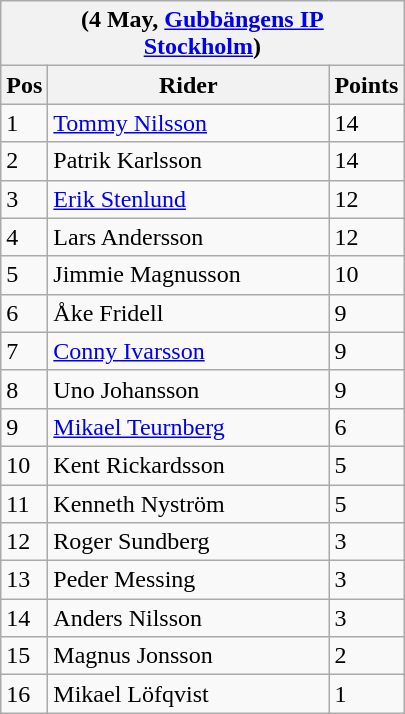<table class="wikitable">
<tr>
<th colspan="6">(4 May, <a href='#'>Gubbängens IP</a><br> <a href='#'>Stockholm</a>)</th>
</tr>
<tr>
<th width=20>Pos</th>
<th width=180>Rider</th>
<th width=40>Points</th>
</tr>
<tr>
<td>1</td>
<td style="text-align:left;"><a href='#'>Tommy Nilsson</a></td>
<td>14</td>
</tr>
<tr>
<td>2</td>
<td style="text-align:left;">Patrik Karlsson</td>
<td>14</td>
</tr>
<tr>
<td>3</td>
<td style="text-align:left;"><a href='#'>Erik Stenlund</a></td>
<td>12</td>
</tr>
<tr>
<td>4</td>
<td style="text-align:left;">Lars Andersson</td>
<td>12</td>
</tr>
<tr>
<td>5</td>
<td style="text-align:left;">Jimmie Magnusson</td>
<td>10</td>
</tr>
<tr>
<td>6</td>
<td style="text-align:left;">Åke Fridell</td>
<td>9</td>
</tr>
<tr>
<td>7</td>
<td style="text-align:left;"><a href='#'>Conny Ivarsson</a></td>
<td>9</td>
</tr>
<tr>
<td>8</td>
<td style="text-align:left;">Uno Johansson</td>
<td>9</td>
</tr>
<tr>
<td>9</td>
<td style="text-align:left;"><a href='#'>Mikael Teurnberg</a></td>
<td>6</td>
</tr>
<tr>
<td>10</td>
<td style="text-align:left;">Kent Rickardsson</td>
<td>5</td>
</tr>
<tr>
<td>11</td>
<td style="text-align:left;">Kenneth Nyström</td>
<td>5</td>
</tr>
<tr>
<td>12</td>
<td style="text-align:left;">Roger Sundberg</td>
<td>3</td>
</tr>
<tr>
<td>13</td>
<td style="text-align:left;">Peder Messing</td>
<td>3</td>
</tr>
<tr>
<td>14</td>
<td style="text-align:left;">Anders Nilsson</td>
<td>3</td>
</tr>
<tr>
<td>15</td>
<td style="text-align:left;">Magnus Jonsson</td>
<td>2</td>
</tr>
<tr>
<td>16</td>
<td style="text-align:left;">Mikael Löfqvist</td>
<td>1</td>
</tr>
</table>
